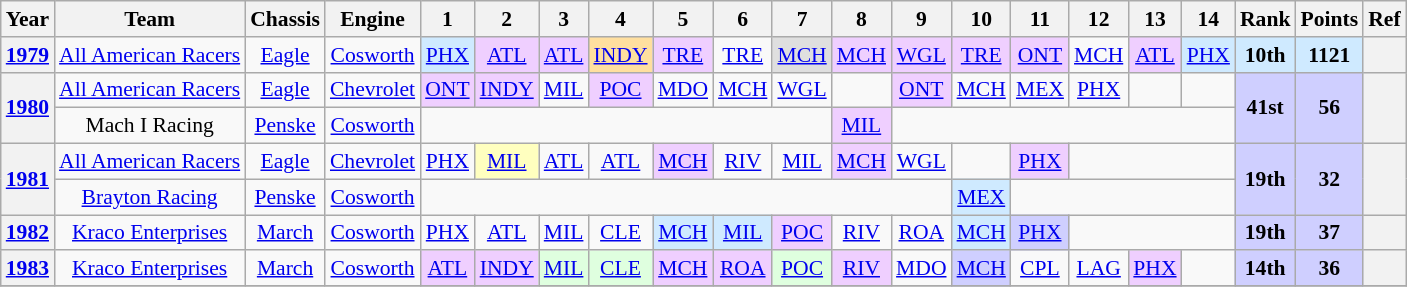<table class="wikitable" style="text-align:center; font-size:90%">
<tr>
<th>Year</th>
<th>Team</th>
<th>Chassis</th>
<th>Engine</th>
<th>1</th>
<th>2</th>
<th>3</th>
<th>4</th>
<th>5</th>
<th>6</th>
<th>7</th>
<th>8</th>
<th>9</th>
<th>10</th>
<th>11</th>
<th>12</th>
<th>13</th>
<th>14</th>
<th>Rank</th>
<th>Points</th>
<th>Ref</th>
</tr>
<tr>
<th><a href='#'>1979</a></th>
<td><a href='#'>All American Racers</a></td>
<td><a href='#'>Eagle</a></td>
<td><a href='#'>Cosworth</a></td>
<td style="background:#CFEAFF;"><a href='#'>PHX</a><br></td>
<td style="background:#EFCFFF;"><a href='#'>ATL</a><br></td>
<td style="background:#EFCFFF;"><a href='#'>ATL</a><br></td>
<td style="background:#FFDF9F;"><a href='#'>INDY</a><br></td>
<td style="background:#EFCFFF;"><a href='#'>TRE</a><br></td>
<td><a href='#'>TRE</a></td>
<td style="background:#DFDFDF;"><a href='#'>MCH</a><br></td>
<td style="background:#EFCFFF;"><a href='#'>MCH</a><br></td>
<td style="background:#EFCFFF;"><a href='#'>WGL</a><br></td>
<td style="background:#EFCFFF;"><a href='#'>TRE</a><br></td>
<td style="background:#EFCFFF;"><a href='#'>ONT</a><br></td>
<td><a href='#'>MCH</a></td>
<td style="background:#EFCFFF;"><a href='#'>ATL</a><br></td>
<td style="background:#CFEAFF;"><a href='#'>PHX</a><br></td>
<th style="background:#CFEAFF;">10th</th>
<th style="background:#CFEAFF;">1121</th>
<th></th>
</tr>
<tr>
<th rowspan=2><a href='#'>1980</a></th>
<td><a href='#'>All American Racers</a></td>
<td><a href='#'>Eagle</a></td>
<td><a href='#'>Chevrolet</a></td>
<td style="background:#EFCFFF;"><a href='#'>ONT</a><br></td>
<td style="background:#EFCFFF;"><a href='#'>INDY</a><br></td>
<td><a href='#'>MIL</a></td>
<td style="background:#EFCFFF;"><a href='#'>POC</a><br></td>
<td><a href='#'>MDO</a></td>
<td><a href='#'>MCH</a></td>
<td><a href='#'>WGL</a></td>
<td></td>
<td style="background:#EFCFFF;"><a href='#'>ONT</a><br></td>
<td><a href='#'>MCH</a></td>
<td><a href='#'>MEX</a></td>
<td><a href='#'>PHX</a></td>
<td></td>
<td></td>
<th style="background:#CFCFFF;" rowspan=2>41st</th>
<th style="background:#CFCFFF;" rowspan=2>56</th>
<th rowspan=2></th>
</tr>
<tr>
<td>Mach I Racing</td>
<td><a href='#'>Penske</a></td>
<td><a href='#'>Cosworth</a></td>
<td colspan=7></td>
<td style="background:#EFCFFF;"><a href='#'>MIL</a><br></td>
<td colspan=6></td>
</tr>
<tr>
<th rowspan=2><a href='#'>1981</a></th>
<td><a href='#'>All American Racers</a></td>
<td><a href='#'>Eagle</a></td>
<td><a href='#'>Chevrolet</a></td>
<td><a href='#'>PHX</a></td>
<td style="background:#FFFFBF;"><a href='#'>MIL</a><br></td>
<td><a href='#'>ATL</a></td>
<td><a href='#'>ATL</a></td>
<td style="background:#EFCFFF;"><a href='#'>MCH</a><br></td>
<td><a href='#'>RIV</a></td>
<td><a href='#'>MIL</a></td>
<td style="background:#EFCFFF;"><a href='#'>MCH</a><br></td>
<td><a href='#'>WGL</a></td>
<td></td>
<td style="background:#EFCFFF;"><a href='#'>PHX</a><br></td>
<td colspan=3></td>
<th style="background:#CFCFFF;" rowspan=2>19th</th>
<th style="background:#CFCFFF;" rowspan=2>32</th>
<th rowspan=2></th>
</tr>
<tr>
<td><a href='#'>Brayton Racing</a></td>
<td><a href='#'>Penske</a></td>
<td><a href='#'>Cosworth</a></td>
<td colspan=9></td>
<td style="background:#CFEAFF;"><a href='#'>MEX</a><br></td>
<td colspan=4></td>
</tr>
<tr>
<th><a href='#'>1982</a></th>
<td><a href='#'>Kraco Enterprises</a></td>
<td><a href='#'>March</a></td>
<td><a href='#'>Cosworth</a></td>
<td><a href='#'>PHX</a></td>
<td><a href='#'>ATL</a></td>
<td><a href='#'>MIL</a></td>
<td><a href='#'>CLE</a></td>
<td style="background:#CFEAFF;"><a href='#'>MCH</a><br></td>
<td style="background:#CFEAFF;"><a href='#'>MIL</a><br></td>
<td style="background:#EFCFFF;"><a href='#'>POC</a><br></td>
<td><a href='#'>RIV</a></td>
<td><a href='#'>ROA</a></td>
<td style="background:#CFEAFF;"><a href='#'>MCH</a><br></td>
<td style="background:#CFCFFF;"><a href='#'>PHX</a><br></td>
<td colspan=3></td>
<th style="background:#CFCFFF;">19th</th>
<th style="background:#CFCFFF;">37</th>
<th></th>
</tr>
<tr>
<th><a href='#'>1983</a></th>
<td><a href='#'>Kraco Enterprises</a></td>
<td><a href='#'>March</a></td>
<td><a href='#'>Cosworth</a></td>
<td style="background:#EFCFFF;"><a href='#'>ATL</a><br></td>
<td style="background:#EFCFFF;"><a href='#'>INDY</a><br></td>
<td style="background:#DFFFDF;"><a href='#'>MIL</a><br></td>
<td style="background:#DFFFDF;"><a href='#'>CLE</a><br></td>
<td style="background:#EFCFFF;"><a href='#'>MCH</a><br></td>
<td style="background:#EFCFFF;"><a href='#'>ROA</a><br></td>
<td style="background:#DFFFDF;"><a href='#'>POC</a><br></td>
<td style="background:#EFCFFF;"><a href='#'>RIV</a><br></td>
<td><a href='#'>MDO</a></td>
<td style="background:#CFCFFF;"><a href='#'>MCH</a><br></td>
<td><a href='#'>CPL</a></td>
<td><a href='#'>LAG</a></td>
<td style="background:#EFCFFF;"><a href='#'>PHX</a><br></td>
<td></td>
<th style="background:#CFCFFF;">14th</th>
<th style="background:#CFCFFF;">36</th>
<th></th>
</tr>
<tr>
</tr>
</table>
